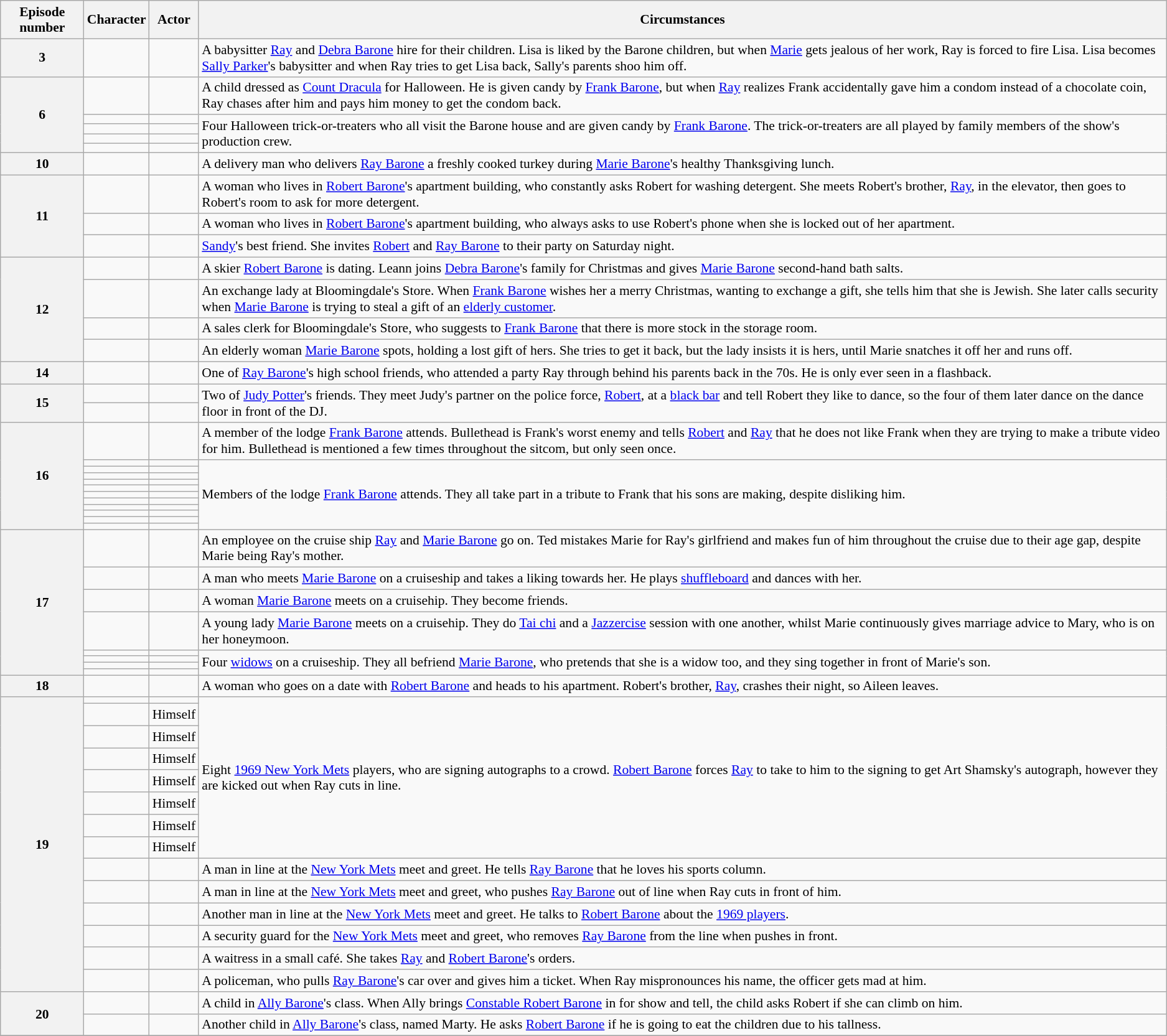<table class="wikitable plainrowheaders" style="font-size:90%">
<tr>
<th scope="col">Episode number</th>
<th scope="col">Character</th>
<th scope="col">Actor</th>
<th scope="col">Circumstances</th>
</tr>
<tr>
<th scope="row">3</th>
<td></td>
<td></td>
<td>A babysitter <a href='#'>Ray</a> and <a href='#'>Debra Barone</a> hire for their children. Lisa is liked by the Barone children, but when <a href='#'>Marie</a> gets jealous of her work, Ray is forced to fire Lisa. Lisa becomes <a href='#'>Sally Parker</a>'s babysitter and when Ray tries to get Lisa back, Sally's parents shoo him off.</td>
</tr>
<tr>
<th scope="row" rowspan="5">6</th>
<td></td>
<td></td>
<td>A child dressed as <a href='#'>Count Dracula</a> for Halloween. He is given candy by <a href='#'>Frank Barone</a>, but when <a href='#'>Ray</a> realizes Frank accidentally gave him a condom instead of a chocolate coin, Ray chases after him and pays him money to get the condom back.</td>
</tr>
<tr>
<td></td>
<td></td>
<td rowspan="4">Four Halloween trick-or-treaters who all visit the Barone house and are given candy by <a href='#'>Frank Barone</a>. The trick-or-treaters are all played by family members of the show's production crew.</td>
</tr>
<tr>
<td></td>
<td></td>
</tr>
<tr>
<td></td>
<td></td>
</tr>
<tr>
<td></td>
<td></td>
</tr>
<tr>
<th scope="row">10</th>
<td></td>
<td></td>
<td>A delivery man who delivers <a href='#'>Ray Barone</a> a freshly cooked turkey during <a href='#'>Marie Barone</a>'s healthy Thanksgiving lunch.</td>
</tr>
<tr>
<th scope="row" rowspan="3">11</th>
<td></td>
<td></td>
<td>A woman who lives in <a href='#'>Robert Barone</a>'s apartment building, who constantly asks Robert for washing detergent. She meets Robert's brother, <a href='#'>Ray</a>, in the elevator, then goes to Robert's room to ask for more detergent.</td>
</tr>
<tr>
<td></td>
<td></td>
<td>A woman who lives in <a href='#'>Robert Barone</a>'s apartment building, who always asks to use Robert's phone when she is locked out of her apartment.</td>
</tr>
<tr>
<td></td>
<td></td>
<td><a href='#'>Sandy</a>'s best friend. She invites <a href='#'>Robert</a> and <a href='#'>Ray Barone</a> to their party on Saturday night.</td>
</tr>
<tr>
<th scope="row" rowspan="4">12</th>
<td></td>
<td></td>
<td>A skier <a href='#'>Robert Barone</a> is dating. Leann joins <a href='#'>Debra Barone</a>'s family for Christmas and gives <a href='#'>Marie Barone</a> second-hand bath salts.</td>
</tr>
<tr>
<td></td>
<td></td>
<td>An exchange lady at Bloomingdale's Store. When <a href='#'>Frank Barone</a> wishes her a merry Christmas, wanting to exchange a gift, she tells him that she is Jewish. She later calls security when <a href='#'>Marie Barone</a> is trying to steal a gift of an <a href='#'>elderly customer</a>.</td>
</tr>
<tr>
<td></td>
<td></td>
<td>A sales clerk for Bloomingdale's Store, who suggests to <a href='#'>Frank Barone</a> that there is more stock in the storage room.</td>
</tr>
<tr>
<td></td>
<td></td>
<td>An elderly woman <a href='#'>Marie Barone</a> spots, holding a lost gift of hers. She tries to get it back, but the lady insists it is hers, until Marie snatches it off her and runs off.</td>
</tr>
<tr>
<th scope="row">14</th>
<td></td>
<td></td>
<td>One of <a href='#'>Ray Barone</a>'s high school friends, who attended a party Ray through behind his parents back in the 70s. He is only ever seen in a flashback.</td>
</tr>
<tr>
<th scope="row" rowspan="2">15</th>
<td></td>
<td></td>
<td rowspan="2">Two of <a href='#'>Judy Potter</a>'s friends. They meet Judy's partner on the police force, <a href='#'>Robert</a>, at a <a href='#'>black bar</a> and tell Robert they like to dance, so the four of them later dance on the dance floor in front of the DJ.</td>
</tr>
<tr>
<td></td>
<td></td>
</tr>
<tr>
<th scope="row" rowspan="12">16</th>
<td></td>
<td></td>
<td>A member of the lodge <a href='#'>Frank Barone</a> attends. Bullethead is Frank's worst enemy and tells <a href='#'>Robert</a> and <a href='#'>Ray</a> that he does not like Frank when they are trying to make a tribute video for him. Bullethead is mentioned a few times throughout the sitcom, but only seen once.</td>
</tr>
<tr>
<td></td>
<td></td>
<td rowspan="11">Members of the lodge <a href='#'>Frank Barone</a> attends. They all take part in a tribute to Frank that his sons are making, despite disliking him.</td>
</tr>
<tr>
<td></td>
<td></td>
</tr>
<tr>
<td></td>
<td></td>
</tr>
<tr>
<td></td>
<td></td>
</tr>
<tr>
<td></td>
<td></td>
</tr>
<tr>
<td></td>
<td></td>
</tr>
<tr>
<td></td>
<td></td>
</tr>
<tr>
<td></td>
<td></td>
</tr>
<tr>
<td></td>
<td></td>
</tr>
<tr>
<td></td>
<td></td>
</tr>
<tr>
<td></td>
<td></td>
</tr>
<tr>
<th scope="row" rowspan="8">17</th>
<td></td>
<td></td>
<td>An employee on the cruise ship <a href='#'>Ray</a> and <a href='#'>Marie Barone</a> go on. Ted mistakes Marie for Ray's girlfriend and makes fun of him throughout the cruise due to their age gap, despite Marie being Ray's mother.</td>
</tr>
<tr>
<td></td>
<td></td>
<td>A man who meets <a href='#'>Marie Barone</a> on a cruiseship and takes a liking towards her. He plays <a href='#'>shuffleboard</a> and dances with her.</td>
</tr>
<tr>
<td></td>
<td></td>
<td>A woman <a href='#'>Marie Barone</a> meets on a cruisehip. They become friends.</td>
</tr>
<tr>
<td></td>
<td></td>
<td>A young lady <a href='#'>Marie Barone</a> meets on a cruisehip. They do <a href='#'>Tai chi</a> and a <a href='#'>Jazzercise</a> session with one another, whilst Marie continuously gives marriage advice to Mary, who is on her honeymoon.</td>
</tr>
<tr>
<td></td>
<td></td>
<td rowspan="4">Four <a href='#'>widows</a> on a cruiseship. They all befriend <a href='#'>Marie Barone</a>, who pretends that she is a widow too, and they sing together in front of Marie's son.</td>
</tr>
<tr>
<td></td>
<td></td>
</tr>
<tr>
<td></td>
<td></td>
</tr>
<tr>
<td></td>
<td></td>
</tr>
<tr>
<th scope="row">18</th>
<td></td>
<td></td>
<td>A woman who goes on a date with <a href='#'>Robert Barone</a> and heads to his apartment. Robert's brother, <a href='#'>Ray</a>, crashes their night, so Aileen leaves.</td>
</tr>
<tr>
<th scope="row" rowspan="14">19</th>
<td></td>
<td></td>
<td rowspan="8">Eight <a href='#'>1969 New York Mets</a> players, who are signing autographs to a crowd. <a href='#'>Robert Barone</a> forces <a href='#'>Ray</a> to take to him to the signing to get Art Shamsky's autograph, however they are kicked out when Ray cuts in line.</td>
</tr>
<tr>
<td></td>
<td {{nowrap>Himself</td>
</tr>
<tr>
<td></td>
<td {{nowrap>Himself</td>
</tr>
<tr>
<td></td>
<td {{nowrap>Himself</td>
</tr>
<tr>
<td></td>
<td {{nowrap>Himself</td>
</tr>
<tr>
<td></td>
<td {{nowrap>Himself</td>
</tr>
<tr>
<td></td>
<td {{nowrap>Himself</td>
</tr>
<tr>
<td></td>
<td {{nowrap>Himself</td>
</tr>
<tr>
<td></td>
<td></td>
<td>A man in line at the <a href='#'>New York Mets</a> meet and greet. He tells <a href='#'>Ray Barone</a> that he loves his sports column.</td>
</tr>
<tr>
<td></td>
<td></td>
<td>A man in line at the <a href='#'>New York Mets</a> meet and greet, who pushes <a href='#'>Ray Barone</a> out of line when Ray cuts in front of him.</td>
</tr>
<tr>
<td></td>
<td></td>
<td>Another man in line at the <a href='#'>New York Mets</a> meet and greet. He talks to <a href='#'>Robert Barone</a> about the <a href='#'>1969 players</a>.</td>
</tr>
<tr>
<td></td>
<td></td>
<td>A security guard for the <a href='#'>New York Mets</a> meet and greet, who removes <a href='#'>Ray Barone</a> from the line when pushes in front.</td>
</tr>
<tr>
<td></td>
<td></td>
<td>A waitress in a small café. She takes <a href='#'>Ray</a> and <a href='#'>Robert Barone</a>'s orders.</td>
</tr>
<tr>
<td></td>
<td></td>
<td>A policeman, who pulls <a href='#'>Ray Barone</a>'s car over and gives him a ticket. When Ray mispronounces his name, the officer gets mad at him.</td>
</tr>
<tr>
<th scope="row" rowspan="2">20</th>
<td></td>
<td></td>
<td>A child in <a href='#'>Ally Barone</a>'s class. When Ally brings <a href='#'>Constable Robert Barone</a> in for show and tell, the child asks Robert if she can climb on him.</td>
</tr>
<tr>
<td></td>
<td></td>
<td>Another child in <a href='#'>Ally Barone</a>'s class, named Marty. He asks <a href='#'>Robert Barone</a> if he is going to eat the children due to his tallness.</td>
</tr>
<tr>
</tr>
</table>
